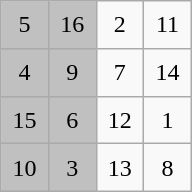<table class="wikitable" style="margin-left:auto;margin-right:auto;text-align:center;width:8em;height:8em;table-layout:fixed;">
<tr>
<td style="background-color: silver;">5</td>
<td style="background-color: silver;">16</td>
<td>2</td>
<td>11</td>
</tr>
<tr>
<td style="background-color: silver;">4</td>
<td style="background-color: silver;">9</td>
<td>7</td>
<td>14</td>
</tr>
<tr>
<td style="background-color: silver;">15</td>
<td style="background-color: silver;">6</td>
<td>12</td>
<td>1</td>
</tr>
<tr>
<td style="background-color: silver;">10</td>
<td style="background-color: silver;">3</td>
<td>13</td>
<td>8</td>
</tr>
</table>
